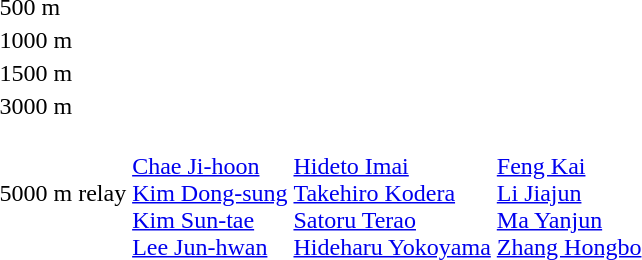<table>
<tr>
<td>500 m</td>
<td></td>
<td></td>
<td></td>
</tr>
<tr>
<td>1000 m</td>
<td></td>
<td></td>
<td></td>
</tr>
<tr>
<td>1500 m</td>
<td></td>
<td></td>
<td></td>
</tr>
<tr>
<td>3000 m</td>
<td></td>
<td></td>
<td></td>
</tr>
<tr>
<td>5000 m relay</td>
<td><br><a href='#'>Chae Ji-hoon</a><br><a href='#'>Kim Dong-sung</a><br><a href='#'>Kim Sun-tae</a><br><a href='#'>Lee Jun-hwan</a></td>
<td><br><a href='#'>Hideto Imai</a><br><a href='#'>Takehiro Kodera</a><br><a href='#'>Satoru Terao</a><br><a href='#'>Hideharu Yokoyama</a></td>
<td><br><a href='#'>Feng Kai</a><br><a href='#'>Li Jiajun</a><br><a href='#'>Ma Yanjun</a><br><a href='#'>Zhang Hongbo</a></td>
</tr>
</table>
